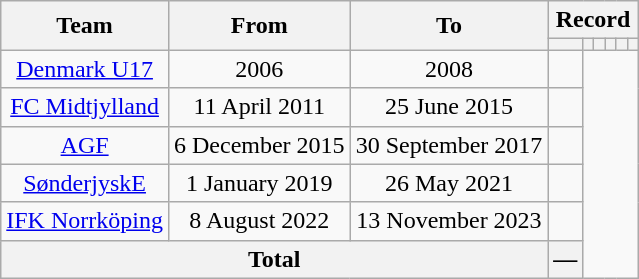<table class="wikitable" style="text-align: center">
<tr>
<th rowspan="2">Team</th>
<th rowspan="2">From</th>
<th rowspan="2">To</th>
<th colspan="6">Record</th>
</tr>
<tr>
<th></th>
<th></th>
<th></th>
<th></th>
<th></th>
<th></th>
</tr>
<tr>
<td><a href='#'>Denmark U17</a></td>
<td>2006</td>
<td>2008<br></td>
<td></td>
</tr>
<tr>
<td><a href='#'>FC Midtjylland</a></td>
<td>11 April 2011</td>
<td>25 June 2015<br></td>
<td></td>
</tr>
<tr>
<td><a href='#'>AGF</a></td>
<td>6 December 2015</td>
<td>30 September 2017<br></td>
<td></td>
</tr>
<tr>
<td><a href='#'>SønderjyskE</a></td>
<td>1 January 2019</td>
<td>26 May 2021<br></td>
<td></td>
</tr>
<tr>
<td><a href='#'>IFK Norrköping</a></td>
<td>8 August 2022</td>
<td>13 November 2023<br></td>
<td></td>
</tr>
<tr>
<th colspan="3">Total<br></th>
<th>—</th>
</tr>
</table>
